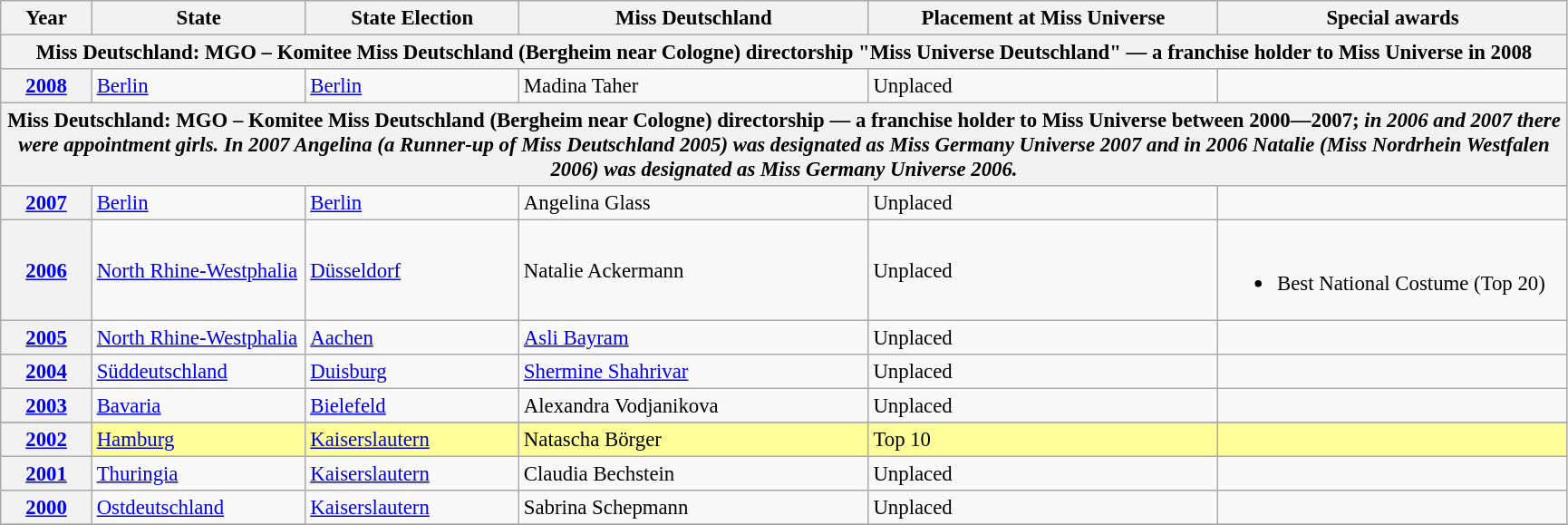<table class="wikitable " style="font-size: 95%;">
<tr>
<th width="60">Year</th>
<th width="150">State</th>
<th width="150">State Election</th>
<th width="250">Miss Deutschland</th>
<th width="250">Placement at Miss Universe</th>
<th width="250">Special awards</th>
</tr>
<tr>
<th colspan="6">Miss Deutschland: MGO – Komitee Miss Deutschland (Bergheim near Cologne) directorship "Miss Universe Deutschland" — a franchise holder to Miss Universe in 2008</th>
</tr>
<tr>
<th><a href='#'>2008</a></th>
<td><a href='#'>Berlin</a></td>
<td><a href='#'>Berlin</a></td>
<td>Madina Taher</td>
<td>Unplaced</td>
<td></td>
</tr>
<tr>
<th colspan="6">Miss Deutschland: MGO – Komitee Miss Deutschland (Bergheim near Cologne) directorship — a franchise holder to Miss Universe between 2000―2007; <em>in 2006 and 2007 there were appointment girls. In 2007 Angelina (a Runner-up of Miss Deutschland 2005) was designated as Miss Germany Universe 2007 and in 2006 Natalie (Miss Nordrhein Westfalen 2006) was designated as Miss Germany Universe 2006.</em></th>
</tr>
<tr>
<th><a href='#'>2007</a></th>
<td><a href='#'>Berlin</a></td>
<td><a href='#'>Berlin</a></td>
<td>Angelina Glass</td>
<td>Unplaced</td>
<td></td>
</tr>
<tr>
<th><a href='#'>2006</a></th>
<td><a href='#'>North Rhine-Westphalia</a></td>
<td><a href='#'>Düsseldorf</a></td>
<td>Natalie Ackermann</td>
<td>Unplaced</td>
<td><br><ul><li>Best National Costume (Top 20)</li></ul></td>
</tr>
<tr>
<th><a href='#'>2005</a></th>
<td><a href='#'>North Rhine-Westphalia</a></td>
<td><a href='#'>Aachen</a></td>
<td><a href='#'>Asli Bayram</a></td>
<td>Unplaced</td>
<td></td>
</tr>
<tr>
<th><a href='#'>2004</a></th>
<td><a href='#'>Süddeutschland</a></td>
<td><a href='#'>Duisburg</a></td>
<td><a href='#'>Shermine Shahrivar</a></td>
<td>Unplaced</td>
<td></td>
</tr>
<tr>
<th><a href='#'>2003</a></th>
<td><a href='#'>Bavaria</a></td>
<td><a href='#'>Bielefeld</a></td>
<td>Alexandra Vodjanikova</td>
<td>Unplaced</td>
<td></td>
</tr>
<tr>
</tr>
<tr style="background-color:#FFFF99;">
<th><a href='#'>2002</a></th>
<td><a href='#'>Hamburg</a></td>
<td><a href='#'>Kaiserslautern</a></td>
<td>Natascha Börger</td>
<td>Top 10</td>
<td></td>
</tr>
<tr>
<th><a href='#'>2001</a></th>
<td><a href='#'>Thuringia</a></td>
<td><a href='#'>Kaiserslautern</a></td>
<td>Claudia Bechstein</td>
<td>Unplaced</td>
<td></td>
</tr>
<tr>
<th><a href='#'>2000</a></th>
<td><a href='#'>Ostdeutschland</a></td>
<td><a href='#'>Kaiserslautern</a></td>
<td>Sabrina Schepmann</td>
<td>Unplaced</td>
<td></td>
</tr>
<tr>
</tr>
</table>
